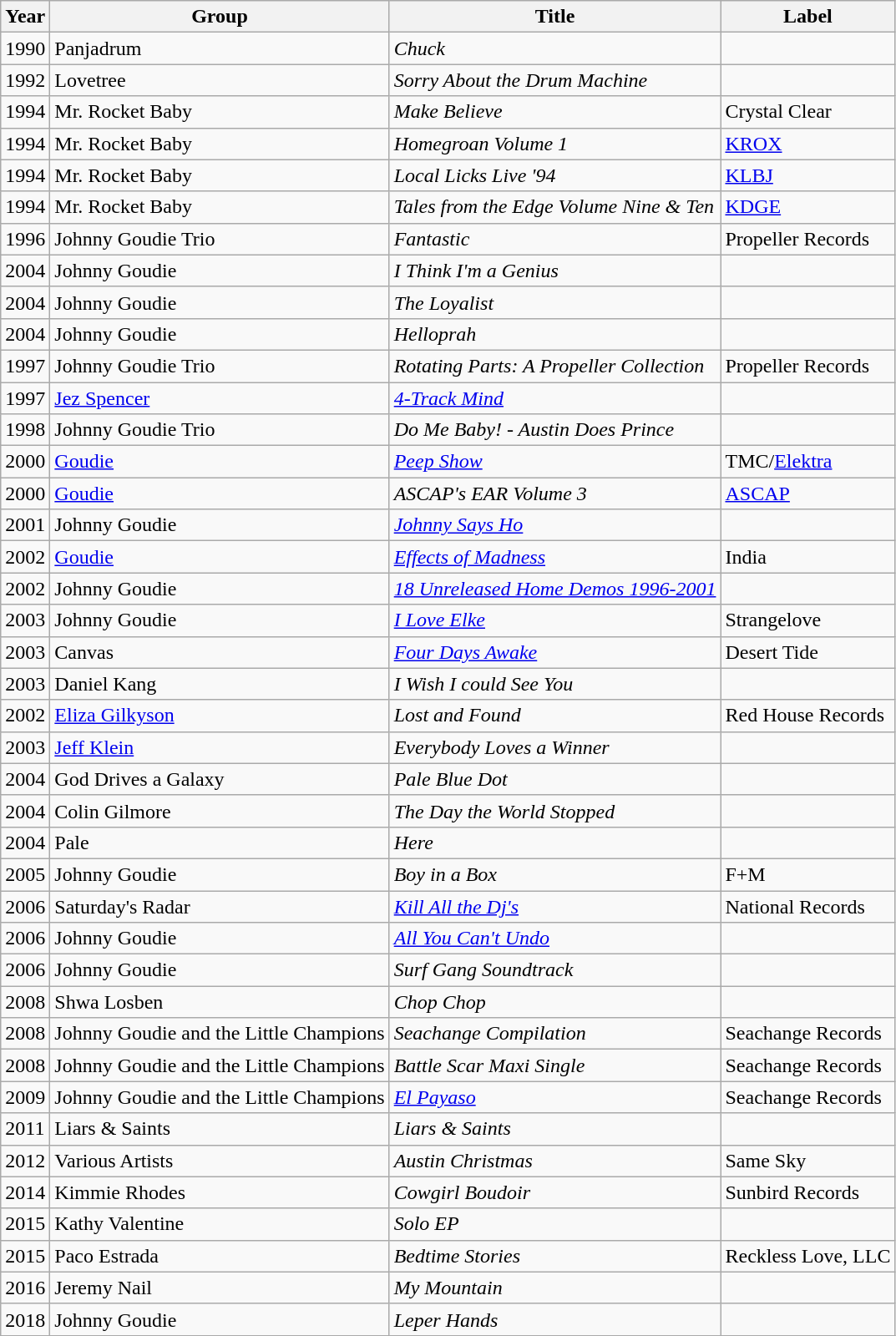<table class="wikitable">
<tr>
<th><strong>Year</strong></th>
<th><strong>Group</strong></th>
<th><strong>Title</strong></th>
<th><strong>Label</strong></th>
</tr>
<tr>
<td rowspan="1">1990</td>
<td>Panjadrum</td>
<td><em>Chuck</em></td>
<td></td>
</tr>
<tr>
<td rowspan="1">1992</td>
<td>Lovetree</td>
<td><em>Sorry About the Drum Machine</em></td>
<td></td>
</tr>
<tr>
<td rowspan="1">1994</td>
<td>Mr. Rocket Baby</td>
<td><em>Make Believe</em></td>
<td>Crystal Clear</td>
</tr>
<tr>
<td rowspan="1">1994</td>
<td>Mr. Rocket Baby</td>
<td><em>Homegroan Volume 1</em></td>
<td><a href='#'>KROX</a></td>
</tr>
<tr>
<td rowspan="1">1994</td>
<td>Mr. Rocket Baby</td>
<td><em>Local Licks Live '94</em></td>
<td><a href='#'>KLBJ</a></td>
</tr>
<tr>
<td rowspan="1">1994</td>
<td>Mr. Rocket Baby</td>
<td><em>Tales from the Edge Volume Nine & Ten</em></td>
<td><a href='#'>KDGE</a></td>
</tr>
<tr>
<td rowspan="1">1996</td>
<td>Johnny Goudie Trio</td>
<td><em>Fantastic</em></td>
<td>Propeller Records</td>
</tr>
<tr>
<td rowspan="1">2004</td>
<td>Johnny Goudie</td>
<td><em>I Think I'm a Genius</em></td>
<td></td>
</tr>
<tr>
<td rowspan="1">2004</td>
<td>Johnny Goudie</td>
<td><em>The Loyalist</em></td>
<td></td>
</tr>
<tr>
<td rowspan="1">2004</td>
<td>Johnny Goudie</td>
<td><em>Helloprah</em></td>
<td></td>
</tr>
<tr>
<td rowspan="1">1997</td>
<td>Johnny Goudie Trio</td>
<td><em>Rotating Parts: A Propeller Collection</em></td>
<td>Propeller Records</td>
</tr>
<tr>
<td rowspan="1">1997</td>
<td><a href='#'>Jez Spencer</a></td>
<td><em><a href='#'>4-Track Mind</a></em></td>
<td></td>
</tr>
<tr>
<td rowspan="1">1998</td>
<td>Johnny Goudie Trio</td>
<td><em>Do Me Baby! - Austin Does Prince</em></td>
<td></td>
</tr>
<tr>
<td rowspan="1">2000</td>
<td><a href='#'>Goudie</a></td>
<td><em><a href='#'>Peep Show</a></em></td>
<td>TMC/<a href='#'>Elektra</a></td>
</tr>
<tr>
<td rowspan="1">2000</td>
<td><a href='#'>Goudie</a></td>
<td><em>ASCAP's EAR Volume 3</em></td>
<td><a href='#'>ASCAP</a></td>
</tr>
<tr>
<td rowspan="1">2001</td>
<td>Johnny Goudie</td>
<td><em><a href='#'>Johnny Says Ho</a></em></td>
<td></td>
</tr>
<tr>
<td rowspan="1">2002</td>
<td><a href='#'>Goudie</a></td>
<td><em><a href='#'>Effects of Madness</a></em></td>
<td>India</td>
</tr>
<tr>
<td rowspan="1">2002</td>
<td>Johnny Goudie</td>
<td><em><a href='#'>18 Unreleased Home Demos 1996-2001</a></em></td>
<td></td>
</tr>
<tr>
<td rowspan="1">2003</td>
<td>Johnny Goudie</td>
<td><em><a href='#'>I Love Elke</a></em></td>
<td>Strangelove</td>
</tr>
<tr>
<td rowspan="1">2003</td>
<td>Canvas</td>
<td><em><a href='#'>Four Days Awake</a></em></td>
<td>Desert Tide</td>
</tr>
<tr>
<td rowspan="1">2003</td>
<td>Daniel Kang</td>
<td><em>I Wish I could See You</em></td>
<td></td>
</tr>
<tr>
<td rowspan="1">2002</td>
<td><a href='#'>Eliza Gilkyson</a></td>
<td><em>Lost and Found</em></td>
<td>Red House Records</td>
</tr>
<tr>
<td rowspan="1">2003</td>
<td><a href='#'>Jeff Klein</a></td>
<td><em>Everybody Loves a Winner</em></td>
<td></td>
</tr>
<tr>
<td rowspan="1">2004</td>
<td>God Drives a Galaxy</td>
<td><em>Pale Blue Dot</em></td>
<td></td>
</tr>
<tr>
<td rowspan="1">2004</td>
<td>Colin Gilmore</td>
<td><em>The Day the World Stopped</em></td>
<td></td>
</tr>
<tr>
<td rowspan="1">2004</td>
<td>Pale</td>
<td><em>Here</em></td>
<td></td>
</tr>
<tr>
<td rowspan="1">2005</td>
<td>Johnny Goudie</td>
<td><em>Boy in a Box</em></td>
<td>F+M</td>
</tr>
<tr>
<td rowspan="1">2006</td>
<td>Saturday's Radar</td>
<td><em><a href='#'>Kill All the Dj's</a></em></td>
<td>National Records</td>
</tr>
<tr>
<td rowspan="1">2006</td>
<td>Johnny Goudie</td>
<td><em><a href='#'>All You Can't Undo</a></em></td>
<td></td>
</tr>
<tr>
<td rowspan="1">2006</td>
<td>Johnny Goudie</td>
<td><em>Surf Gang Soundtrack</em></td>
<td></td>
</tr>
<tr>
<td rowspan="1">2008</td>
<td>Shwa Losben</td>
<td><em>Chop Chop</em></td>
<td></td>
</tr>
<tr>
<td rowspan="1">2008</td>
<td>Johnny Goudie and the Little Champions</td>
<td><em>Seachange Compilation</em></td>
<td>Seachange Records</td>
</tr>
<tr>
<td rowspan="1">2008</td>
<td>Johnny Goudie and the Little Champions</td>
<td><em>Battle Scar Maxi Single</em></td>
<td>Seachange Records</td>
</tr>
<tr>
<td rowspan="1">2009</td>
<td>Johnny Goudie and the Little Champions</td>
<td><em><a href='#'>El Payaso</a></em></td>
<td>Seachange Records</td>
</tr>
<tr>
<td rowspan="1">2011</td>
<td>Liars & Saints</td>
<td><em>Liars & Saints</em></td>
<td></td>
</tr>
<tr>
<td rowspan="1">2012</td>
<td>Various Artists</td>
<td><em>Austin Christmas</em></td>
<td>Same Sky</td>
</tr>
<tr>
<td rowspan="1">2014</td>
<td>Kimmie Rhodes</td>
<td><em>Cowgirl Boudoir</em></td>
<td>Sunbird Records</td>
</tr>
<tr>
<td rowspan="1">2015</td>
<td>Kathy Valentine</td>
<td><em>Solo EP</em></td>
<td></td>
</tr>
<tr>
<td rowspan="1">2015</td>
<td>Paco Estrada</td>
<td><em>Bedtime Stories</em></td>
<td>Reckless Love, LLC</td>
</tr>
<tr>
<td rowspan="1">2016</td>
<td>Jeremy Nail</td>
<td><em>My Mountain</em></td>
<td></td>
</tr>
<tr>
<td rowspan="1">2018</td>
<td>Johnny Goudie</td>
<td><em>Leper Hands</em></td>
<td></td>
</tr>
<tr>
</tr>
</table>
